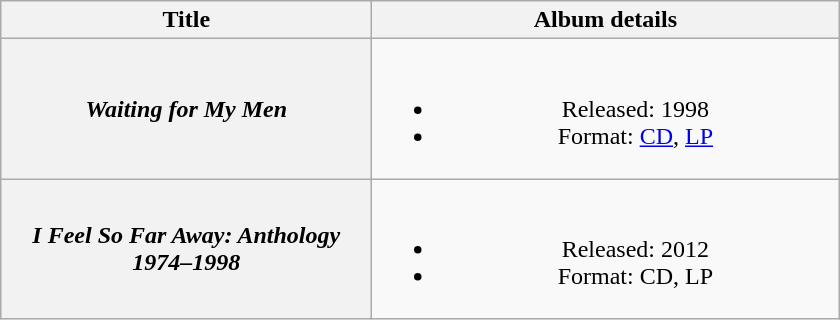<table class="wikitable plainrowheaders" style="text-align:center">
<tr>
<th scope="col" style="width:15em;">Title</th>
<th scope="col" style="width:19em;">Album details</th>
</tr>
<tr>
<th scope="row"><em>Waiting for My Men</em></th>
<td><br><ul><li>Released: 1998</li><li>Format: <a href='#'>CD</a>, <a href='#'>LP</a></li></ul></td>
</tr>
<tr>
<th scope="row"><em>I Feel So Far Away: Anthology 1974–1998</em></th>
<td><br><ul><li>Released: 2012</li><li>Format: CD, LP</li></ul></td>
</tr>
</table>
